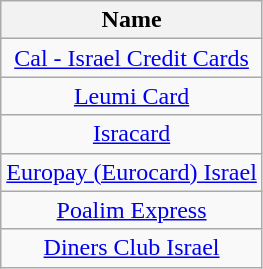<table class="wikitable sortable">
<tr valign="middle">
<th>Name</th>
</tr>
<tr valign="middle">
<td align=center><a href='#'>Cal - Israel Credit Cards</a></td>
</tr>
<tr valign="middle">
<td align=center><a href='#'>Leumi Card</a></td>
</tr>
<tr valign="middle">
<td align=center><a href='#'>Isracard</a></td>
</tr>
<tr valign="middle">
<td align=center><a href='#'>Europay (Eurocard) Israel</a></td>
</tr>
<tr valign="middle">
<td align=center><a href='#'>Poalim Express</a></td>
</tr>
<tr valign="middle">
<td align=center><a href='#'>Diners Club Israel</a></td>
</tr>
</table>
